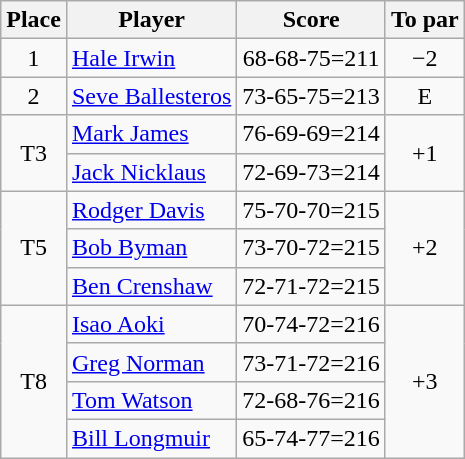<table class="wikitable">
<tr>
<th>Place</th>
<th>Player</th>
<th>Score</th>
<th>To par</th>
</tr>
<tr>
<td align=center>1</td>
<td> <a href='#'>Hale Irwin</a></td>
<td align=center>68-68-75=211</td>
<td align=center>−2</td>
</tr>
<tr>
<td align=center>2</td>
<td> <a href='#'>Seve Ballesteros</a></td>
<td align=center>73-65-75=213</td>
<td align=center>E</td>
</tr>
<tr>
<td rowspan="2" align=center>T3</td>
<td> <a href='#'>Mark James</a></td>
<td align=center>76-69-69=214</td>
<td rowspan="2" align=center>+1</td>
</tr>
<tr>
<td> <a href='#'>Jack Nicklaus</a></td>
<td align=center>72-69-73=214</td>
</tr>
<tr>
<td rowspan="3" align=center>T5</td>
<td> <a href='#'>Rodger Davis</a></td>
<td align=center>75-70-70=215</td>
<td rowspan="3" align=center>+2</td>
</tr>
<tr>
<td> <a href='#'>Bob Byman</a></td>
<td align=center>73-70-72=215</td>
</tr>
<tr>
<td> <a href='#'>Ben Crenshaw</a></td>
<td align=center>72-71-72=215</td>
</tr>
<tr>
<td rowspan="4" align=center>T8</td>
<td> <a href='#'>Isao Aoki</a></td>
<td align=center>70-74-72=216</td>
<td rowspan="4" align=center>+3</td>
</tr>
<tr>
<td> <a href='#'>Greg Norman</a></td>
<td align=center>73-71-72=216</td>
</tr>
<tr>
<td> <a href='#'>Tom Watson</a></td>
<td align=center>72-68-76=216</td>
</tr>
<tr>
<td> <a href='#'>Bill Longmuir</a></td>
<td align=center>65-74-77=216</td>
</tr>
</table>
